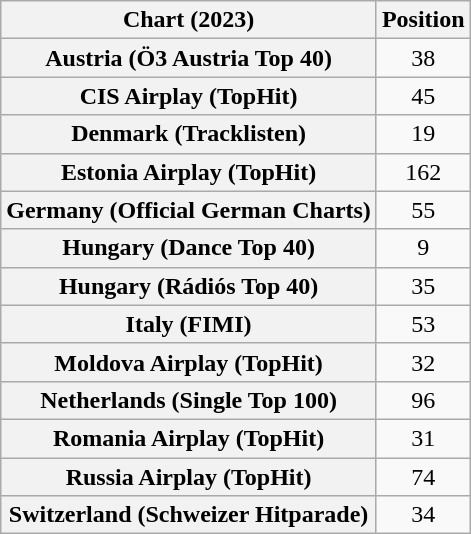<table class="wikitable sortable plainrowheaders" style="text-align:center">
<tr>
<th scope="col">Chart (2023)</th>
<th scope="col">Position</th>
</tr>
<tr>
<th scope="row">Austria (Ö3 Austria Top 40)</th>
<td>38</td>
</tr>
<tr>
<th scope="row">CIS Airplay (TopHit)</th>
<td>45</td>
</tr>
<tr>
<th scope="row">Denmark (Tracklisten)</th>
<td>19</td>
</tr>
<tr>
<th scope="row">Estonia Airplay (TopHit)</th>
<td>162</td>
</tr>
<tr>
<th scope="row">Germany (Official German Charts)</th>
<td>55</td>
</tr>
<tr>
<th scope="row">Hungary (Dance Top 40)</th>
<td>9</td>
</tr>
<tr>
<th scope="row">Hungary (Rádiós Top 40)</th>
<td>35</td>
</tr>
<tr>
<th scope="row">Italy (FIMI)</th>
<td>53</td>
</tr>
<tr>
<th scope="row">Moldova Airplay (TopHit)</th>
<td>32</td>
</tr>
<tr>
<th scope="row">Netherlands (Single Top 100)</th>
<td>96</td>
</tr>
<tr>
<th scope="row">Romania Airplay (TopHit)</th>
<td>31</td>
</tr>
<tr>
<th scope="row">Russia Airplay (TopHit)</th>
<td>74</td>
</tr>
<tr>
<th scope="row">Switzerland (Schweizer Hitparade)</th>
<td>34</td>
</tr>
</table>
